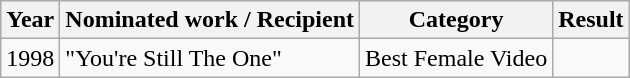<table class="wikitable">
<tr>
<th>Year</th>
<th>Nominated work / Recipient</th>
<th>Category</th>
<th>Result</th>
</tr>
<tr>
<td rowspan="1">1998</td>
<td>"You're Still The One"</td>
<td>Best Female Video</td>
<td></td>
</tr>
</table>
